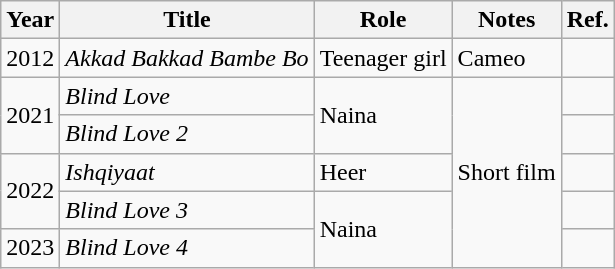<table class="wikitable">
<tr>
<th>Year</th>
<th>Title</th>
<th>Role</th>
<th>Notes</th>
<th>Ref.</th>
</tr>
<tr>
<td>2012</td>
<td><em>Akkad Bakkad Bambe Bo</em></td>
<td>Teenager girl</td>
<td>Cameo</td>
<td></td>
</tr>
<tr>
<td rowspan="2">2021</td>
<td><em>Blind Love</em></td>
<td rowspan="2">Naina</td>
<td rowspan="5">Short film</td>
<td></td>
</tr>
<tr>
<td><em>Blind Love 2</em></td>
<td></td>
</tr>
<tr>
<td rowspan="2">2022</td>
<td><em>Ishqiyaat</em></td>
<td>Heer</td>
<td></td>
</tr>
<tr>
<td><em>Blind Love 3</em></td>
<td rowspan="2">Naina</td>
<td></td>
</tr>
<tr>
<td>2023</td>
<td><em>Blind Love 4</em></td>
<td></td>
</tr>
</table>
